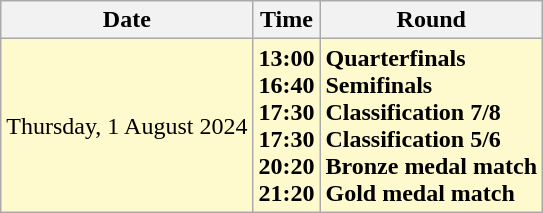<table class="wikitable">
<tr>
<th>Date</th>
<th>Time</th>
<th>Round</th>
</tr>
<tr style=background:lemonchiffon>
<td>Thursday, 1 August 2024</td>
<td><strong>13:00</strong><br><strong>16:40</strong><br><strong>17:30</strong><br><strong>17:30</strong><br><strong>20:20</strong><br><strong>21:20</strong></td>
<td><strong>Quarterfinals</strong><br><strong>Semifinals</strong><br><strong>Classification 7/8</strong><br><strong>Classification 5/6</strong><br><strong>Bronze medal match</strong><br><strong>Gold medal match</strong></td>
</tr>
</table>
